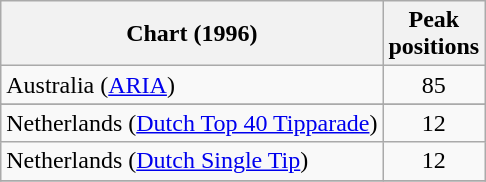<table class="wikitable sortable">
<tr>
<th>Chart (1996)</th>
<th>Peak<br>positions</th>
</tr>
<tr>
<td>Australia (<a href='#'>ARIA</a>)</td>
<td align="center">85</td>
</tr>
<tr>
</tr>
<tr>
</tr>
<tr>
<td>Netherlands (<a href='#'>Dutch Top 40 Tipparade</a>)</td>
<td align="center">12</td>
</tr>
<tr>
<td>Netherlands (<a href='#'>Dutch Single Tip</a>)</td>
<td align="center">12</td>
</tr>
<tr>
</tr>
</table>
